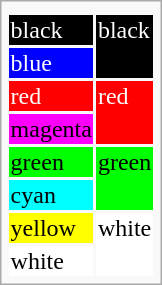<table class="infobox sidebar">
<tr>
<th></th>
<th></th>
</tr>
<tr>
<td style="color: white; background-color: #000000">black</td>
<td style="color: white; background-color: #000000" rowspan=2>black</td>
</tr>
<tr>
<td style="color: white; background-color: #0000ff">blue</td>
</tr>
<tr>
<td style="color: white; background-color: #ff0000">red</td>
<td style="color: white; background-color: #ff0000" rowspan=2>red</td>
</tr>
<tr>
<td style="background-color: #ff00ff">magenta</td>
</tr>
<tr>
<td style="background-color: #00ff00">green</td>
<td style="background-color: #00ff00" rowspan="2">green</td>
</tr>
<tr>
<td style="background-color: #00ffff">cyan</td>
</tr>
<tr>
<td style="background-color: #ffff00">yellow</td>
<td style="background-color: #ffffff" rowspan=2>white</td>
</tr>
<tr>
<td style="background-color: #ffffff">white</td>
</tr>
</table>
